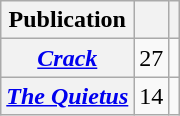<table class="wikitable sortable plainrowheaders">
<tr>
<th scope="col">Publication</th>
<th scope="col"></th>
<th scope="col"></th>
</tr>
<tr>
<th scope="row"><em><a href='#'>Crack</a></em></th>
<td>27</td>
<td></td>
</tr>
<tr>
<th scope="row"><em><a href='#'>The Quietus</a></em></th>
<td>14</td>
<td></td>
</tr>
</table>
